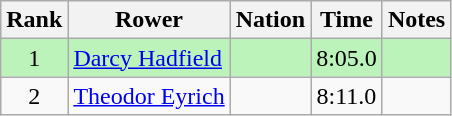<table class="wikitable sortable" style="text-align:center">
<tr>
<th>Rank</th>
<th>Rower</th>
<th>Nation</th>
<th>Time</th>
<th>Notes</th>
</tr>
<tr bgcolor=bbf3bb>
<td>1</td>
<td align=left><a href='#'>Darcy Hadfield</a></td>
<td align=left></td>
<td>8:05.0</td>
<td></td>
</tr>
<tr>
<td>2</td>
<td align=left><a href='#'>Theodor Eyrich</a></td>
<td align=left></td>
<td>8:11.0</td>
<td></td>
</tr>
</table>
